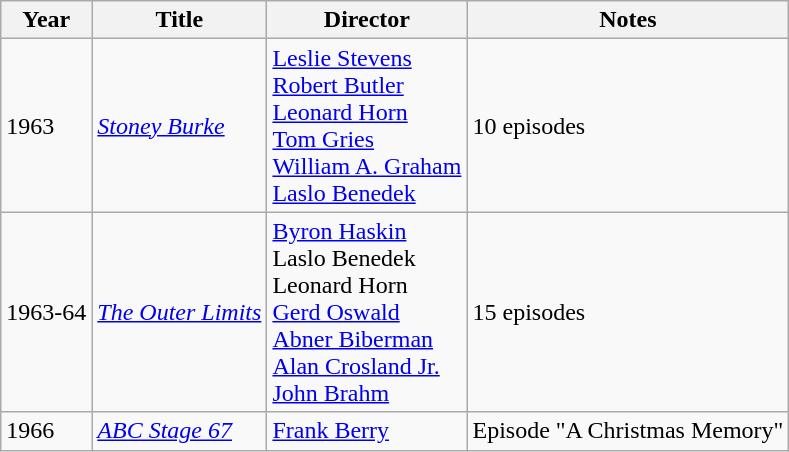<table class="wikitable">
<tr>
<th>Year</th>
<th>Title</th>
<th>Director</th>
<th>Notes</th>
</tr>
<tr>
<td>1963</td>
<td><em><a href='#'>Stoney Burke</a></em></td>
<td><a href='#'>Leslie Stevens</a><br><a href='#'>Robert Butler</a><br><a href='#'>Leonard Horn</a><br><a href='#'>Tom Gries</a><br><a href='#'>William A. Graham</a><br><a href='#'>Laslo Benedek</a></td>
<td>10 episodes</td>
</tr>
<tr>
<td>1963-64</td>
<td><em><a href='#'>The Outer Limits</a></em></td>
<td><a href='#'>Byron Haskin</a><br>Laslo Benedek<br>Leonard Horn<br><a href='#'>Gerd Oswald</a><br><a href='#'>Abner Biberman</a><br><a href='#'>Alan Crosland Jr.</a><br><a href='#'>John Brahm</a></td>
<td>15 episodes</td>
</tr>
<tr>
<td>1966</td>
<td><em><a href='#'>ABC Stage 67</a></em></td>
<td><a href='#'>Frank Berry</a></td>
<td>Episode "A Christmas Memory"</td>
</tr>
</table>
